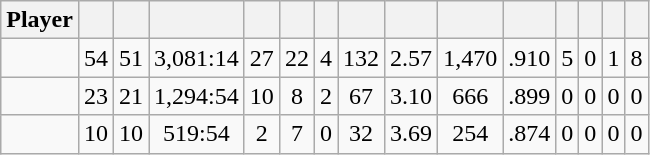<table class="wikitable sortable" style="text-align:center;">
<tr>
<th>Player</th>
<th></th>
<th></th>
<th></th>
<th></th>
<th></th>
<th></th>
<th></th>
<th></th>
<th></th>
<th></th>
<th></th>
<th></th>
<th></th>
<th></th>
</tr>
<tr>
<td></td>
<td>54</td>
<td>51</td>
<td>3,081:14</td>
<td>27</td>
<td>22</td>
<td>4</td>
<td>132</td>
<td>2.57</td>
<td>1,470</td>
<td>.910</td>
<td>5</td>
<td>0</td>
<td>1</td>
<td>8</td>
</tr>
<tr>
<td></td>
<td>23</td>
<td>21</td>
<td>1,294:54</td>
<td>10</td>
<td>8</td>
<td>2</td>
<td>67</td>
<td>3.10</td>
<td>666</td>
<td>.899</td>
<td>0</td>
<td>0</td>
<td>0</td>
<td>0</td>
</tr>
<tr>
<td></td>
<td>10</td>
<td>10</td>
<td>519:54</td>
<td>2</td>
<td>7</td>
<td>0</td>
<td>32</td>
<td>3.69</td>
<td>254</td>
<td>.874</td>
<td>0</td>
<td>0</td>
<td>0</td>
<td>0</td>
</tr>
</table>
